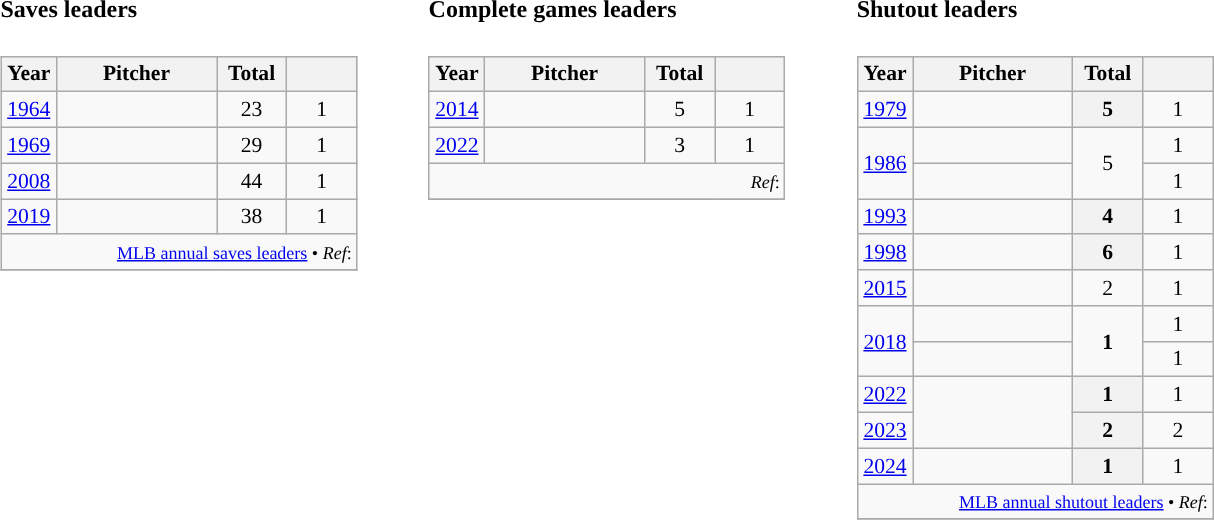<table>
<tr>
<td valign="top"><br><h4>Saves leaders</h4><table class="wikitable sortable"" style="font-size: 90%; text-align:left;">
<tr>
<th width="30">Year</th>
<th width="100">Pitcher</th>
<th width="40">Total</th>
<th width="40"></th>
</tr>
<tr>
<td style="text-align:center"><a href='#'>1964</a></td>
<td align=left></td>
<td style="text-align:center">23</td>
<td style="text-align:center">1</td>
</tr>
<tr>
<td style="text-align:center"><a href='#'>1969</a></td>
<td align=left></td>
<td style="text-align:center">29</td>
<td style="text-align:center">1</td>
</tr>
<tr>
<td style="text-align:center"><a href='#'>2008</a></td>
<td align=left></td>
<td style="text-align:center">44</td>
<td style="text-align:center">1</td>
</tr>
<tr>
<td style="text-align:center"><a href='#'>2019</a></td>
<td align=left></td>
<td style="text-align:center">38</td>
<td style="text-align:center">1</td>
</tr>
<tr class="sortbottom">
<td style="text-align:right"; colspan="4"><small><a href='#'>MLB annual saves leaders</a> • <em>Ref</em>:</small></td>
</tr>
<tr>
</tr>
</table>
</td>
<td width="25"> </td>
<td valign="top"><br><h4>Complete games leaders</h4><table class="wikitable sortable"" style="font-size: 90%; text-align:left;">
<tr>
<th width="30">Year</th>
<th width="100">Pitcher</th>
<th width="40">Total</th>
<th width="40"></th>
</tr>
<tr>
<td style="text-align:center"><a href='#'>2014</a></td>
<td align=left></td>
<td style="text-align:center">5</td>
<td style="text-align:center">1</td>
</tr>
<tr>
<td style="text-align:center"><a href='#'>2022</a></td>
<td align=left></td>
<td style="text-align:center">3</td>
<td style="text-align:center">1</td>
</tr>
<tr class="sortbottom">
<td style="text-align:right"; colspan="4"><small><em>Ref</em>:</small></td>
</tr>
<tr>
</tr>
</table>
</td>
<td width="25"> </td>
<td valign="top"><br><h4>Shutout leaders</h4><table class="wikitable sortable"" style="font-size: 90%; text-align:left;">
<tr>
<th width="30">Year</th>
<th width="100">Pitcher</th>
<th width="40">Total</th>
<th width="40"></th>
</tr>
<tr>
<td style="text-align:center"><a href='#'>1979</a></td>
<td align=left></td>
<th>5</th>
<td style="text-align:center">1</td>
</tr>
<tr>
<td rowspan="2" style="text-align:center"><a href='#'>1986</a></td>
<td align=left></td>
<td rowspan="2" style="text-align:center">5</td>
<td style="text-align:center">1</td>
</tr>
<tr>
<td align=left></td>
<td style="text-align:center">1</td>
</tr>
<tr>
<td style="text-align:center"><a href='#'>1993</a></td>
<td align=left></td>
<th>4</th>
<td style="text-align:center">1</td>
</tr>
<tr>
<td style="text-align:center"><a href='#'>1998</a></td>
<td align=left></td>
<th>6</th>
<td style="text-align:center">1</td>
</tr>
<tr>
<td style="text-align:center"><a href='#'>2015</a></td>
<td align=left></td>
<td style="text-align:center">2</td>
<td style="text-align:center">1</td>
</tr>
<tr>
<td rowspan="2" style="text-align:center"><a href='#'>2018</a></td>
<td align=left></td>
<td rowspan="2" style="text-align:center"><strong>1</strong></td>
<td style="text-align:center">1</td>
</tr>
<tr>
<td align=left></td>
<td style="text-align:center">1</td>
</tr>
<tr>
<td style="text-align:center"><a href='#'>2022</a></td>
<td rowspan="2" align=left></td>
<th>1</th>
<td style="text-align:center">1</td>
</tr>
<tr>
<td style="text-align:center"><a href='#'>2023</a></td>
<th>2</th>
<td style="text-align:center">2</td>
</tr>
<tr>
<td style="text-align:center"><a href='#'>2024</a></td>
<td align=left></td>
<th>1</th>
<td style="text-align:center">1</td>
</tr>
<tr class="sortbottom">
<td style="text-align:right"; colspan="4"><small><a href='#'>MLB annual shutout leaders</a> • <em>Ref</em>:</small></td>
</tr>
<tr>
</tr>
</table>
</td>
</tr>
</table>
